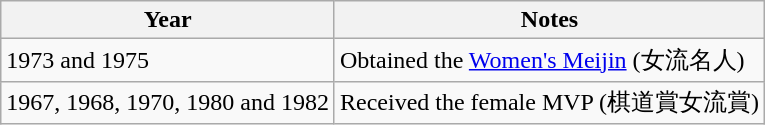<table class="wikitable">
<tr>
<th>Year</th>
<th>Notes</th>
</tr>
<tr>
<td>1973 and 1975</td>
<td>Obtained the <a href='#'>Women's Meijin</a> (女流名人)</td>
</tr>
<tr>
<td>1967, 1968, 1970, 1980 and 1982</td>
<td>Received the female MVP (棋道賞女流賞)</td>
</tr>
</table>
